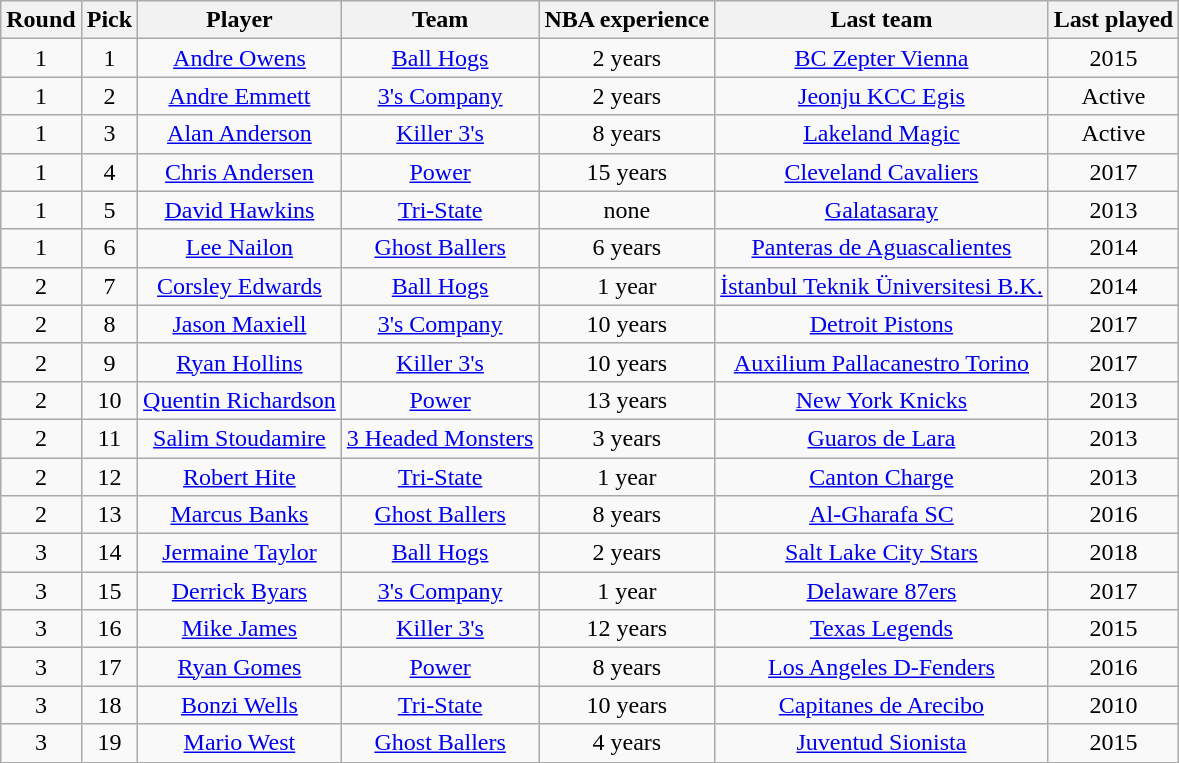<table class="wikitable" style="text-align: center;">
<tr>
<th>Round</th>
<th>Pick</th>
<th>Player</th>
<th>Team</th>
<th>NBA experience</th>
<th>Last team</th>
<th>Last played</th>
</tr>
<tr>
<td>1</td>
<td>1</td>
<td><a href='#'>Andre Owens</a></td>
<td><a href='#'>Ball Hogs</a></td>
<td>2 years</td>
<td> <a href='#'>BC Zepter Vienna</a></td>
<td>2015</td>
</tr>
<tr>
<td>1</td>
<td>2</td>
<td><a href='#'>Andre Emmett</a></td>
<td><a href='#'>3's Company</a></td>
<td>2 years</td>
<td> <a href='#'>Jeonju KCC Egis</a></td>
<td>Active</td>
</tr>
<tr>
<td>1</td>
<td>3</td>
<td><a href='#'>Alan Anderson</a></td>
<td><a href='#'>Killer 3's</a></td>
<td>8 years</td>
<td> <a href='#'>Lakeland Magic</a></td>
<td>Active</td>
</tr>
<tr>
<td>1</td>
<td>4</td>
<td><a href='#'>Chris Andersen</a></td>
<td><a href='#'>Power</a></td>
<td>15 years</td>
<td> <a href='#'>Cleveland Cavaliers</a></td>
<td>2017</td>
</tr>
<tr>
<td>1</td>
<td>5</td>
<td><a href='#'>David Hawkins</a></td>
<td><a href='#'>Tri-State</a></td>
<td>none</td>
<td> <a href='#'>Galatasaray</a></td>
<td>2013</td>
</tr>
<tr>
<td>1</td>
<td>6</td>
<td><a href='#'>Lee Nailon</a></td>
<td><a href='#'>Ghost Ballers</a></td>
<td>6 years</td>
<td> <a href='#'>Panteras de Aguascalientes</a></td>
<td>2014</td>
</tr>
<tr>
<td>2</td>
<td>7</td>
<td><a href='#'>Corsley Edwards</a></td>
<td><a href='#'>Ball Hogs</a></td>
<td>1 year</td>
<td> <a href='#'>İstanbul Teknik Üniversitesi B.K.</a></td>
<td>2014</td>
</tr>
<tr>
<td>2</td>
<td>8</td>
<td><a href='#'>Jason Maxiell</a></td>
<td><a href='#'>3's Company</a></td>
<td>10 years</td>
<td> <a href='#'>Detroit Pistons</a></td>
<td>2017</td>
</tr>
<tr>
<td>2</td>
<td>9</td>
<td><a href='#'>Ryan Hollins</a></td>
<td><a href='#'>Killer 3's</a></td>
<td>10 years</td>
<td> <a href='#'>Auxilium Pallacanestro Torino</a></td>
<td>2017</td>
</tr>
<tr>
<td>2</td>
<td>10</td>
<td><a href='#'>Quentin Richardson</a></td>
<td><a href='#'>Power</a></td>
<td>13 years</td>
<td> <a href='#'>New York Knicks</a></td>
<td>2013</td>
</tr>
<tr>
<td>2</td>
<td>11</td>
<td><a href='#'>Salim Stoudamire</a></td>
<td><a href='#'>3 Headed Monsters</a></td>
<td>3 years</td>
<td> <a href='#'>Guaros de Lara</a></td>
<td>2013</td>
</tr>
<tr>
<td>2</td>
<td>12</td>
<td><a href='#'>Robert Hite</a></td>
<td><a href='#'>Tri-State</a></td>
<td>1 year</td>
<td> <a href='#'>Canton Charge</a></td>
<td>2013</td>
</tr>
<tr>
<td>2</td>
<td>13</td>
<td><a href='#'>Marcus Banks</a></td>
<td><a href='#'>Ghost Ballers</a></td>
<td>8 years</td>
<td> <a href='#'>Al-Gharafa SC</a></td>
<td>2016</td>
</tr>
<tr>
<td>3</td>
<td>14</td>
<td><a href='#'>Jermaine Taylor</a></td>
<td><a href='#'>Ball Hogs</a></td>
<td>2 years</td>
<td> <a href='#'>Salt Lake City Stars</a></td>
<td>2018</td>
</tr>
<tr>
<td>3</td>
<td>15</td>
<td><a href='#'>Derrick Byars</a></td>
<td><a href='#'>3's Company</a></td>
<td>1 year</td>
<td> <a href='#'>Delaware 87ers</a></td>
<td>2017</td>
</tr>
<tr>
<td>3</td>
<td>16</td>
<td><a href='#'>Mike James</a></td>
<td><a href='#'>Killer 3's</a></td>
<td>12 years</td>
<td> <a href='#'>Texas Legends</a></td>
<td>2015</td>
</tr>
<tr>
<td>3</td>
<td>17</td>
<td><a href='#'>Ryan Gomes</a></td>
<td><a href='#'>Power</a></td>
<td>8 years</td>
<td> <a href='#'>Los Angeles D-Fenders</a></td>
<td>2016</td>
</tr>
<tr>
<td>3</td>
<td>18</td>
<td><a href='#'>Bonzi Wells</a></td>
<td><a href='#'>Tri-State</a></td>
<td>10 years</td>
<td> <a href='#'>Capitanes de Arecibo</a></td>
<td>2010</td>
</tr>
<tr>
<td>3</td>
<td>19</td>
<td><a href='#'>Mario West</a></td>
<td><a href='#'>Ghost Ballers</a></td>
<td>4 years</td>
<td> <a href='#'>Juventud Sionista</a></td>
<td>2015</td>
</tr>
</table>
